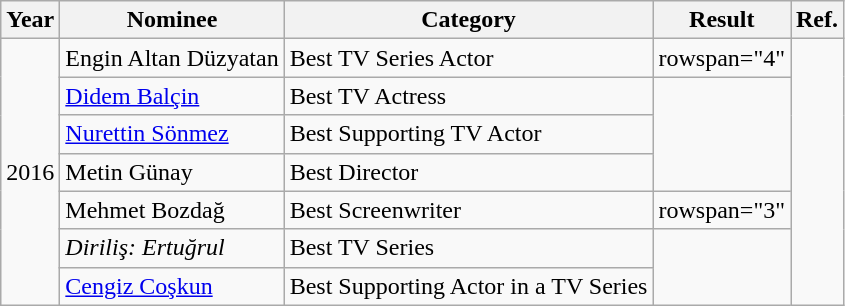<table class="wikitable">
<tr>
<th>Year</th>
<th>Nominee</th>
<th>Category</th>
<th>Result</th>
<th>Ref.</th>
</tr>
<tr>
<td rowspan="8">2016</td>
<td>Engin Altan Düzyatan</td>
<td>Best TV Series Actor</td>
<td>rowspan="4" </td>
<td rowspan="8" style="text-align: center;"></td>
</tr>
<tr>
<td><a href='#'>Didem Balçin</a></td>
<td>Best TV Actress</td>
</tr>
<tr>
<td><a href='#'>Nurettin Sönmez</a></td>
<td>Best Supporting TV Actor</td>
</tr>
<tr>
<td>Metin Günay</td>
<td>Best Director</td>
</tr>
<tr>
<td>Mehmet Bozdağ</td>
<td>Best Screenwriter</td>
<td>rowspan="3" </td>
</tr>
<tr>
<td><em>Diriliş: Ertuğrul</em></td>
<td>Best TV Series</td>
</tr>
<tr>
<td><a href='#'>Cengiz Coşkun</a></td>
<td>Best Supporting Actor in a TV Series</td>
</tr>
</table>
